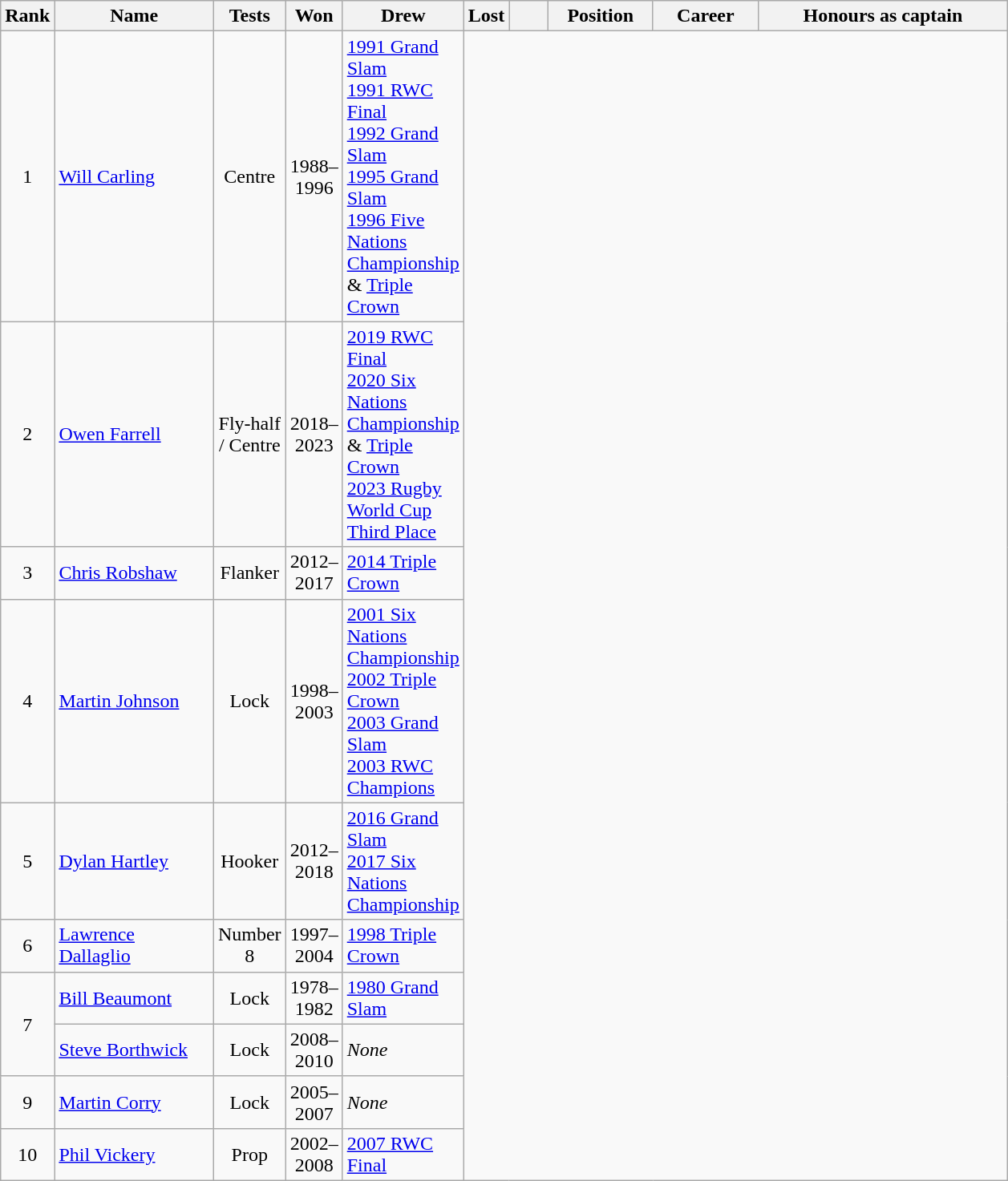<table class="wikitable sortable" style="text-align:center">
<tr>
<th width=25px>Rank</th>
<th width=125px>Name</th>
<th width=25px>Tests</th>
<th width=25px>Won</th>
<th width=25px>Drew</th>
<th width=25px>Lost</th>
<th width=25px></th>
<th width=80px>Position</th>
<th width=80px>Career</th>
<th width=200px>Honours as captain</th>
</tr>
<tr>
<td>1</td>
<td align=left><a href='#'>Will Carling</a><br></td>
<td>Centre</td>
<td>1988–1996</td>
<td align=left><a href='#'>1991 Grand Slam</a><br><a href='#'>1991 RWC Final</a><br><a href='#'>1992 Grand Slam</a><br><a href='#'>1995 Grand Slam</a><br><a href='#'>1996 Five Nations Championship</a> & <a href='#'>Triple Crown</a></td>
</tr>
<tr>
<td>2</td>
<td align=left><a href='#'>Owen Farrell</a><br></td>
<td>Fly-half / Centre</td>
<td>2018–2023</td>
<td align=left><a href='#'>2019 RWC Final</a><br><a href='#'>2020 Six Nations Championship</a> & <a href='#'>Triple Crown</a><br><a href='#'>2023 Rugby World Cup Third Place</a></td>
</tr>
<tr>
<td>3</td>
<td align=left><a href='#'>Chris Robshaw</a><br></td>
<td>Flanker</td>
<td>2012–2017</td>
<td align=left><a href='#'>2014 Triple Crown</a></td>
</tr>
<tr>
<td>4</td>
<td align=left><a href='#'>Martin Johnson</a><br></td>
<td>Lock</td>
<td>1998–2003</td>
<td align=left><a href='#'>2001 Six Nations Championship</a><br><a href='#'>2002 Triple Crown</a><br><a href='#'>2003 Grand Slam</a><br><a href='#'>2003 RWC Champions</a></td>
</tr>
<tr>
<td>5</td>
<td align=left><a href='#'>Dylan Hartley</a><br></td>
<td>Hooker</td>
<td>2012–2018</td>
<td align=left><a href='#'>2016 Grand Slam</a><br><a href='#'>2017 Six Nations Championship</a></td>
</tr>
<tr>
<td>6</td>
<td align=left><a href='#'>Lawrence Dallaglio</a><br></td>
<td>Number 8</td>
<td>1997–2004</td>
<td align=left><a href='#'>1998 Triple Crown</a></td>
</tr>
<tr>
<td rowspan=2>7</td>
<td align=left><a href='#'>Bill Beaumont</a><br></td>
<td>Lock</td>
<td>1978–1982</td>
<td align=left><a href='#'>1980 Grand Slam</a></td>
</tr>
<tr>
<td align=left><a href='#'>Steve Borthwick</a><br></td>
<td>Lock</td>
<td>2008–2010</td>
<td align=left><em>None</em></td>
</tr>
<tr>
<td>9</td>
<td align=left><a href='#'>Martin Corry</a><br></td>
<td>Lock</td>
<td>2005–2007</td>
<td align=left><em>None</em></td>
</tr>
<tr>
<td>10</td>
<td align=left><a href='#'>Phil Vickery</a><br></td>
<td>Prop</td>
<td>2002–2008</td>
<td align=left><a href='#'>2007 RWC Final</a></td>
</tr>
</table>
